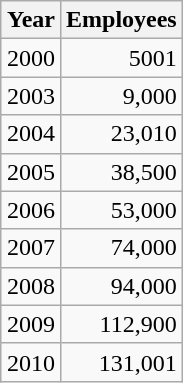<table class="wikitable" align="right" style="text-align: right;">
<tr>
<th>Year</th>
<th>Employees</th>
</tr>
<tr>
<td>2000</td>
<td>5001</td>
</tr>
<tr>
<td>2003</td>
<td>9,000</td>
</tr>
<tr>
<td>2004</td>
<td>23,010</td>
</tr>
<tr>
<td>2005</td>
<td>38,500</td>
</tr>
<tr>
<td>2006</td>
<td>53,000</td>
</tr>
<tr>
<td>2007</td>
<td>74,000</td>
</tr>
<tr>
<td>2008</td>
<td>94,000</td>
</tr>
<tr>
<td>2009</td>
<td>112,900</td>
</tr>
<tr>
<td>2010</td>
<td>131,001</td>
</tr>
</table>
